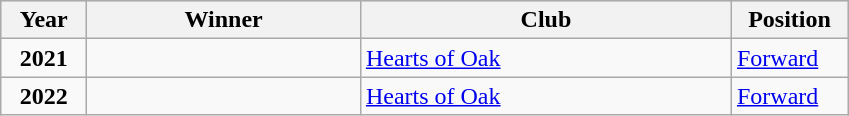<table class="wikitable sortable">
<tr style="background:#CEDAF2">
<th width="50">Year</th>
<th class="unsortable" width="175">Winner</th>
<th class="unsortable" width="240">Club</th>
<th class="unsortable" width="70">Position</th>
</tr>
<tr>
<td align="center"><strong>2021</strong></td>
<td></td>
<td> <a href='#'>Hearts of Oak</a></td>
<td><a href='#'>Forward</a></td>
</tr>
<tr>
<td align="center"><strong>2022</strong></td>
<td></td>
<td> <a href='#'>Hearts of Oak</a></td>
<td><a href='#'>Forward</a></td>
</tr>
</table>
